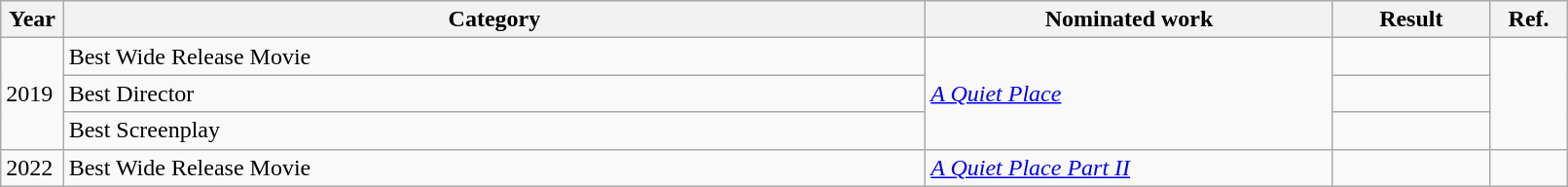<table class="wikitable" style="width:85%;">
<tr>
<th style="width:4%;">Year</th>
<th style="width:55%;">Category</th>
<th style="width:26%;">Nominated work</th>
<th style="width:10%;">Result</th>
<th width=5%>Ref.</th>
</tr>
<tr>
<td rowspan="3">2019</td>
<td>Best Wide Release Movie</td>
<td rowspan="3"><em><a href='#'>A Quiet Place</a></em></td>
<td></td>
<td rowspan="3" align="center"></td>
</tr>
<tr>
<td>Best Director</td>
<td></td>
</tr>
<tr>
<td>Best Screenplay</td>
<td></td>
</tr>
<tr>
<td>2022</td>
<td>Best Wide Release Movie</td>
<td><a href='#'><em>A Quiet Place Part II</em></a></td>
<td></td>
<td align="center"></td>
</tr>
</table>
